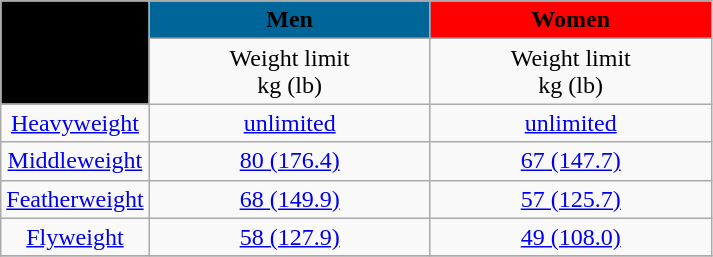<table class="wikitable" style="text-align:center;">
<tr>
<th rowspan="2" style="background:black" width="55"><span>Weight class</span></th>
<th style="background:#006699;" width="180"><span>Men</span></th>
<th style="background:red;" width="180"><span>Women</span></th>
</tr>
<tr>
<td>Weight limit<br>kg (lb)</td>
<td>Weight limit<br>kg (lb)</td>
</tr>
<tr>
<td><a href='#'>Heavyweight</a></td>
<td><a href='#'>unlimited</a></td>
<td><a href='#'>unlimited</a></td>
</tr>
<tr>
<td><a href='#'>Middleweight</a></td>
<td><a href='#'>80 (176.4)</a></td>
<td><a href='#'>67 (147.7)</a></td>
</tr>
<tr>
<td><a href='#'>Featherweight</a></td>
<td><a href='#'>68 (149.9)</a></td>
<td><a href='#'>57 (125.7)</a></td>
</tr>
<tr>
<td><a href='#'>Flyweight</a></td>
<td><a href='#'>58 (127.9)</a></td>
<td><a href='#'>49 (108.0)</a></td>
</tr>
<tr>
</tr>
</table>
